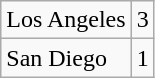<table class="wikitable">
<tr>
<td>Los Angeles</td>
<td>3</td>
</tr>
<tr>
<td>San Diego</td>
<td>1</td>
</tr>
</table>
